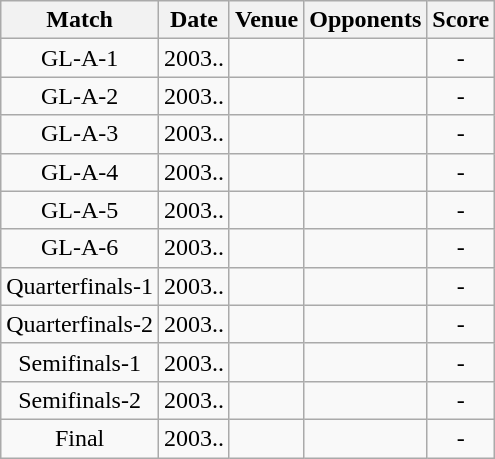<table class="wikitable" style="text-align:center;">
<tr>
<th>Match</th>
<th>Date</th>
<th>Venue</th>
<th>Opponents</th>
<th>Score</th>
</tr>
<tr>
<td>GL-A-1</td>
<td>2003..</td>
<td></td>
<td></td>
<td>-</td>
</tr>
<tr>
<td>GL-A-2</td>
<td>2003..</td>
<td></td>
<td></td>
<td>-</td>
</tr>
<tr>
<td>GL-A-3</td>
<td>2003..</td>
<td></td>
<td></td>
<td>-</td>
</tr>
<tr>
<td>GL-A-4</td>
<td>2003..</td>
<td></td>
<td></td>
<td>-</td>
</tr>
<tr>
<td>GL-A-5</td>
<td>2003..</td>
<td></td>
<td></td>
<td>-</td>
</tr>
<tr>
<td>GL-A-6</td>
<td>2003..</td>
<td></td>
<td></td>
<td>-</td>
</tr>
<tr>
<td>Quarterfinals-1</td>
<td>2003..</td>
<td></td>
<td></td>
<td>-</td>
</tr>
<tr>
<td>Quarterfinals-2</td>
<td>2003..</td>
<td></td>
<td></td>
<td>-</td>
</tr>
<tr>
<td>Semifinals-1</td>
<td>2003..</td>
<td></td>
<td></td>
<td>-</td>
</tr>
<tr>
<td>Semifinals-2</td>
<td>2003..</td>
<td></td>
<td></td>
<td>-</td>
</tr>
<tr>
<td>Final</td>
<td>2003..</td>
<td></td>
<td></td>
<td>-</td>
</tr>
</table>
